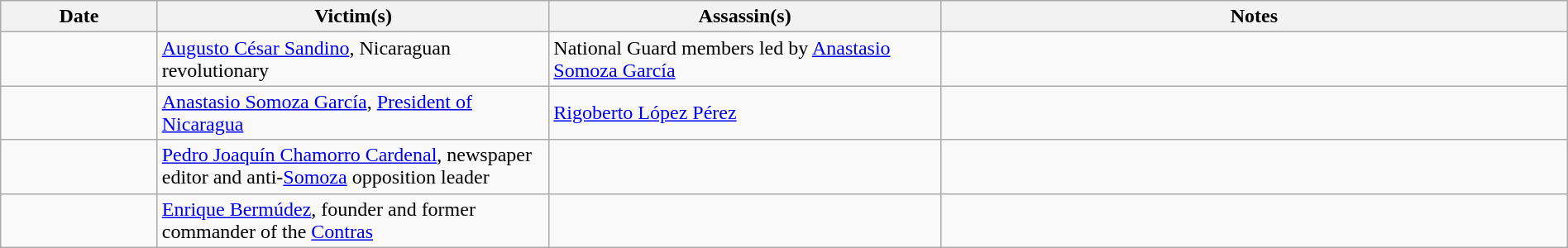<table class="wikitable sortable" style="width:100%">
<tr>
<th style="width:10%">Date</th>
<th style="width:25%">Victim(s)</th>
<th style="width:25%">Assassin(s)</th>
<th style="width:40%">Notes</th>
</tr>
<tr>
<td></td>
<td><a href='#'>Augusto César Sandino</a>, Nicaraguan revolutionary</td>
<td>National Guard members led by <a href='#'>Anastasio Somoza García</a></td>
<td></td>
</tr>
<tr>
<td></td>
<td><a href='#'>Anastasio Somoza García</a>, <a href='#'>President of Nicaragua</a></td>
<td><a href='#'>Rigoberto López Pérez</a></td>
<td></td>
</tr>
<tr>
<td></td>
<td><a href='#'>Pedro Joaquín Chamorro Cardenal</a>, newspaper editor and anti-<a href='#'>Somoza</a> opposition leader</td>
<td></td>
<td></td>
</tr>
<tr>
<td></td>
<td><a href='#'>Enrique Bermúdez</a>, founder and former commander of the <a href='#'>Contras</a></td>
<td></td>
<td></td>
</tr>
</table>
